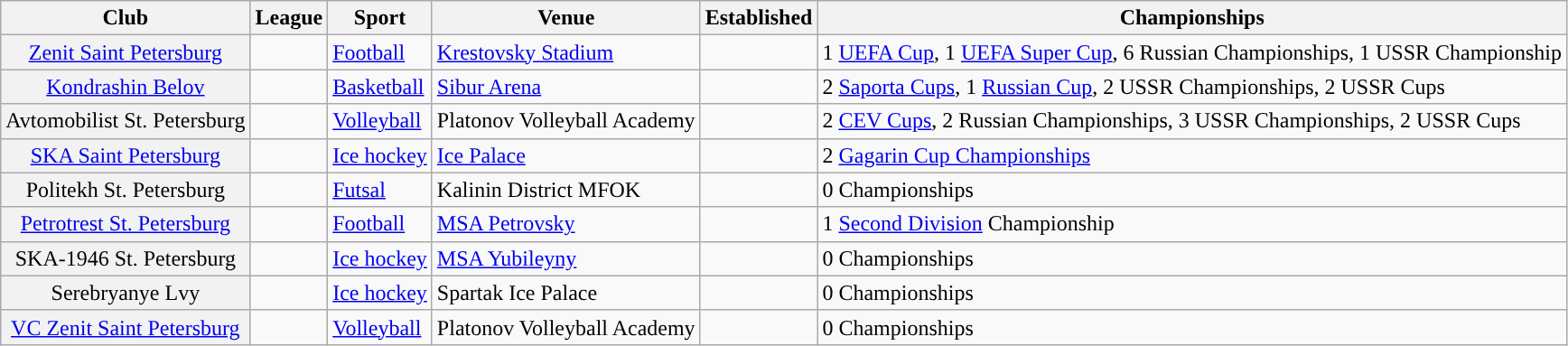<table class="wikitable sortable" style="text-align: left;">
<tr>
<th scope="col">Club</th>
<th scope="col">League</th>
<th scope="col">Sport</th>
<th scope="col">Venue</th>
<th scope="col">Established</th>
<th scope="col">Championships</th>
</tr>
<tr>
<th scope="row" style="font-weight: normal; text-align: center;"><a href='#'>Zenit Saint Petersburg</a></th>
<td></td>
<td><a href='#'>Football</a></td>
<td><a href='#'>Krestovsky Stadium</a></td>
<td></td>
<td>1 <a href='#'>UEFA Cup</a>, 1 <a href='#'>UEFA Super Cup</a>, 6 Russian Championships, 1 USSR Championship</td>
</tr>
<tr>
<th scope="row" style="font-weight: normal; text-align: center;"><a href='#'>Kondrashin Belov</a></th>
<td></td>
<td><a href='#'>Basketball</a></td>
<td><a href='#'>Sibur Arena</a></td>
<td></td>
<td>2 <a href='#'>Saporta Cups</a>, 1 <a href='#'>Russian Cup</a>, 2 USSR Championships, 2 USSR Cups</td>
</tr>
<tr>
<th scope="row" style="font-weight: normal; text-align: center;">Avtomobilist St. Petersburg</th>
<td></td>
<td><a href='#'>Volleyball</a></td>
<td>Platonov Volleyball Academy</td>
<td></td>
<td>2 <a href='#'>CEV Cups</a>, 2 Russian Championships, 3 USSR Championships, 2 USSR Cups</td>
</tr>
<tr>
<th scope="row" style="font-weight: normal; text-align: center;"><a href='#'>SKA Saint Petersburg</a></th>
<td></td>
<td><a href='#'>Ice hockey</a></td>
<td><a href='#'>Ice Palace</a></td>
<td></td>
<td>2 <a href='#'>Gagarin Cup Championships</a></td>
</tr>
<tr>
<th scope="row" style="font-weight: normal; text-align: center;">Politekh St. Petersburg</th>
<td></td>
<td><a href='#'>Futsal</a></td>
<td>Kalinin District MFOK</td>
<td></td>
<td>0 Championships</td>
</tr>
<tr>
<th scope="row" style="font-weight: normal; text-align: center;"><a href='#'>Petrotrest St. Petersburg</a></th>
<td></td>
<td><a href='#'>Football</a></td>
<td><a href='#'>MSA Petrovsky</a></td>
<td></td>
<td>1 <a href='#'>Second Division</a> Championship</td>
</tr>
<tr>
<th scope="row" style="font-weight: normal; text-align: center;">SKA-1946 St. Petersburg</th>
<td></td>
<td><a href='#'>Ice hockey</a></td>
<td><a href='#'>MSA Yubileyny</a></td>
<td></td>
<td>0 Championships</td>
</tr>
<tr>
<th scope="row" style="font-weight: normal; text-align: center;">Serebryanye Lvy</th>
<td></td>
<td><a href='#'>Ice hockey</a></td>
<td>Spartak Ice Palace</td>
<td></td>
<td>0 Championships</td>
</tr>
<tr>
<th scope="row" style="font-weight: normal; text-align: center;"><a href='#'>VC Zenit Saint Petersburg</a></th>
<td></td>
<td><a href='#'>Volleyball</a></td>
<td>Platonov Volleyball Academy</td>
<td></td>
<td>0 Championships</td>
</tr>
</table>
